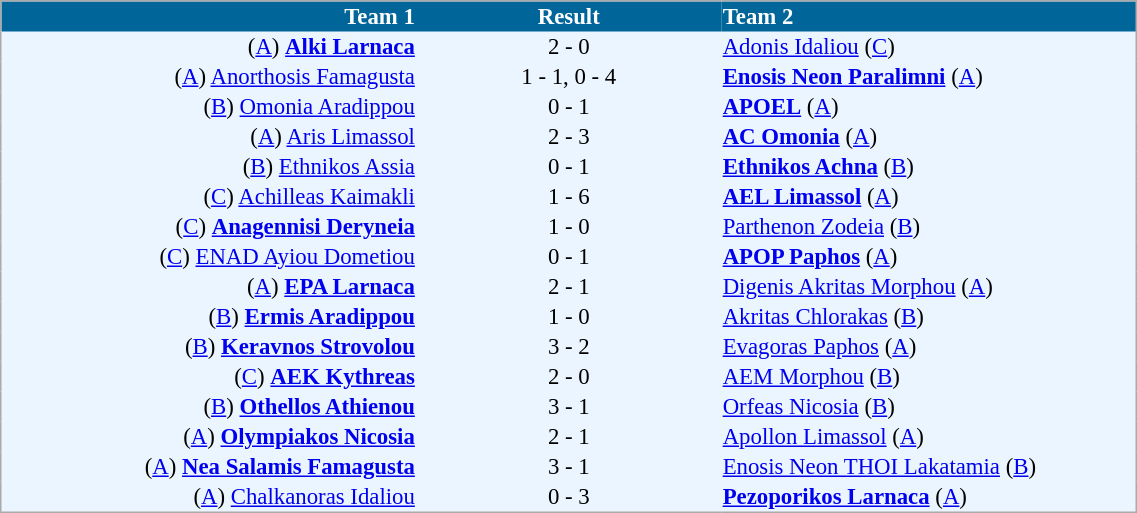<table cellspacing="0" style="background: #EBF5FF; border: 1px #aaa solid; border-collapse: collapse; font-size: 95%;" width=60%>
<tr bgcolor=#006699 style="color:white;">
<th width=30% align="right">Team 1</th>
<th width=22% align="center">Result</th>
<th width=30% align="left">Team 2</th>
</tr>
<tr>
<td align=right>(<a href='#'>A</a>) <strong><a href='#'>Alki Larnaca</a></strong></td>
<td align=center>2 - 0</td>
<td align=left><a href='#'>Adonis Idaliou</a> (<a href='#'>C</a>)</td>
</tr>
<tr>
<td align=right>(<a href='#'>A</a>) <a href='#'>Anorthosis Famagusta</a></td>
<td align=center>1 - 1, 0 - 4</td>
<td align=left><strong><a href='#'>Enosis Neon Paralimni</a></strong> (<a href='#'>A</a>)</td>
</tr>
<tr>
<td align=right>(<a href='#'>B</a>) <a href='#'>Omonia Aradippou</a></td>
<td align=center>0 - 1</td>
<td align=left><strong><a href='#'>APOEL</a></strong> (<a href='#'>A</a>)</td>
</tr>
<tr>
<td align=right>(<a href='#'>A</a>) <a href='#'>Aris Limassol</a></td>
<td align=center>2 - 3</td>
<td align=left><strong><a href='#'>AC Omonia</a></strong> (<a href='#'>A</a>)</td>
</tr>
<tr>
<td align=right>(<a href='#'>B</a>) <a href='#'>Ethnikos Assia</a></td>
<td align=center>0 - 1</td>
<td align=left><strong><a href='#'>Ethnikos Achna</a></strong> (<a href='#'>B</a>)</td>
</tr>
<tr>
<td align=right>(<a href='#'>C</a>) <a href='#'>Achilleas Kaimakli</a></td>
<td align=center>1 - 6</td>
<td align=left><strong><a href='#'>AEL Limassol</a></strong> (<a href='#'>A</a>)</td>
</tr>
<tr>
<td align=right>(<a href='#'>C</a>) <strong><a href='#'>Anagennisi Deryneia</a></strong></td>
<td align=center>1 - 0</td>
<td align=left><a href='#'>Parthenon Zodeia</a> (<a href='#'>B</a>)</td>
</tr>
<tr>
<td align=right>(<a href='#'>C</a>) <a href='#'>ENAD Ayiou Dometiou</a></td>
<td align=center>0 - 1</td>
<td align=left><strong><a href='#'>APOP Paphos</a></strong> (<a href='#'>A</a>)</td>
</tr>
<tr>
<td align=right>(<a href='#'>A</a>) <strong><a href='#'>EPA Larnaca</a></strong></td>
<td align=center>2 - 1</td>
<td align=left><a href='#'>Digenis Akritas Morphou</a> (<a href='#'>A</a>)</td>
</tr>
<tr>
<td align=right>(<a href='#'>B</a>) <strong><a href='#'>Ermis Aradippou</a></strong></td>
<td align=center>1 - 0</td>
<td align=left><a href='#'>Akritas Chlorakas</a> (<a href='#'>B</a>)</td>
</tr>
<tr>
<td align=right>(<a href='#'>B</a>) <strong><a href='#'>Keravnos Strovolou</a></strong></td>
<td align=center>3 - 2</td>
<td align=left><a href='#'>Evagoras Paphos</a> (<a href='#'>A</a>)</td>
</tr>
<tr>
<td align=right>(<a href='#'>C</a>) <strong><a href='#'>AEK Kythreas</a></strong></td>
<td align=center>2 - 0</td>
<td align=left><a href='#'>AEM Morphou</a> (<a href='#'>B</a>)</td>
</tr>
<tr>
<td align=right>(<a href='#'>B</a>) <strong><a href='#'>Othellos Athienou</a></strong></td>
<td align=center>3 - 1</td>
<td align=left><a href='#'>Orfeas Nicosia</a> (<a href='#'>B</a>)</td>
</tr>
<tr>
<td align=right>(<a href='#'>A</a>) <strong><a href='#'>Olympiakos Nicosia</a></strong></td>
<td align=center>2 - 1</td>
<td align=left><a href='#'>Apollon Limassol</a> (<a href='#'>A</a>)</td>
</tr>
<tr>
<td align=right>(<a href='#'>A</a>) <strong><a href='#'>Nea Salamis Famagusta</a></strong></td>
<td align=center>3 - 1</td>
<td align=left><a href='#'>Enosis Neon THOI Lakatamia</a> (<a href='#'>B</a>)</td>
</tr>
<tr>
<td align=right>(<a href='#'>A</a>) <a href='#'>Chalkanoras Idaliou</a></td>
<td align=center>0 - 3</td>
<td align=left><strong><a href='#'>Pezoporikos Larnaca</a></strong> (<a href='#'>A</a>)</td>
</tr>
<tr>
</tr>
</table>
